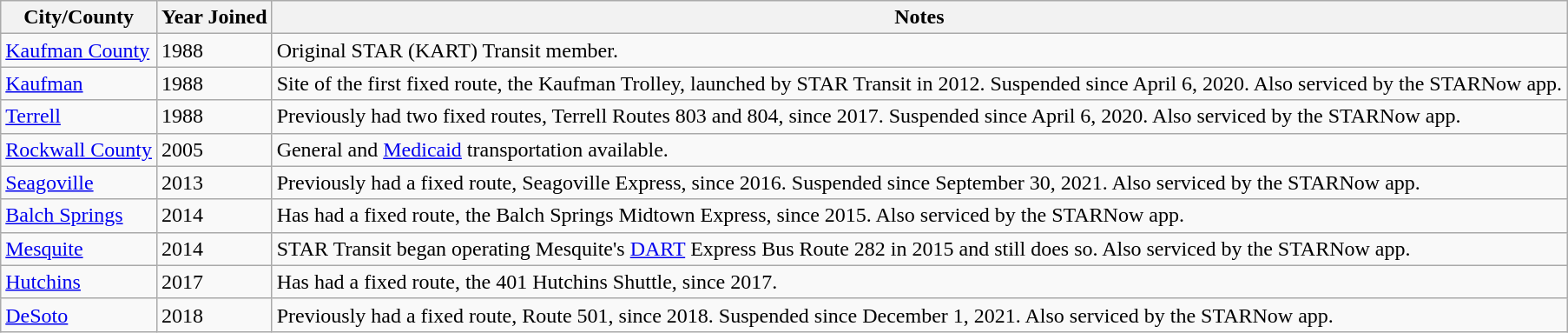<table class="wikitable",>
<tr>
<th>City/County</th>
<th>Year Joined</th>
<th>Notes</th>
</tr>
<tr>
<td><a href='#'>Kaufman County</a></td>
<td>1988</td>
<td>Original STAR (KART) Transit member.</td>
</tr>
<tr>
<td><a href='#'>Kaufman</a></td>
<td>1988</td>
<td>Site of the first fixed route, the Kaufman Trolley, launched by STAR Transit in 2012. Suspended since April 6, 2020. Also serviced by the STARNow app.</td>
</tr>
<tr>
<td><a href='#'>Terrell</a></td>
<td>1988</td>
<td>Previously had two fixed routes, Terrell Routes 803 and 804, since 2017. Suspended since April 6, 2020. Also serviced by the STARNow app.</td>
</tr>
<tr>
<td><a href='#'>Rockwall County</a></td>
<td>2005</td>
<td>General and <a href='#'>Medicaid</a> transportation available.</td>
</tr>
<tr>
<td><a href='#'>Seagoville</a></td>
<td>2013</td>
<td>Previously had a fixed route, Seagoville Express, since 2016. Suspended since September 30, 2021. Also serviced by the STARNow app.</td>
</tr>
<tr>
<td><a href='#'>Balch Springs</a></td>
<td>2014</td>
<td>Has had a fixed route, the Balch Springs Midtown Express, since 2015. Also serviced by the STARNow app.</td>
</tr>
<tr>
<td><a href='#'>Mesquite</a></td>
<td>2014</td>
<td>STAR Transit began operating Mesquite's <a href='#'>DART</a> Express Bus Route 282 in 2015 and still does so. Also serviced by the STARNow app.</td>
</tr>
<tr>
<td><a href='#'>Hutchins</a></td>
<td>2017</td>
<td>Has had a fixed route, the 401 Hutchins Shuttle, since 2017.</td>
</tr>
<tr>
<td><a href='#'>DeSoto</a></td>
<td>2018</td>
<td>Previously had a fixed route, Route 501, since 2018. Suspended since December 1, 2021. Also serviced by the STARNow app.</td>
</tr>
</table>
